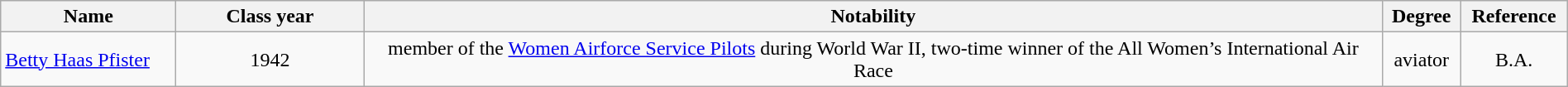<table class="wikitable sortable" style="width:100%">
<tr>
<th style="width:*;">Name</th>
<th style="width:12%;">Class year</th>
<th style="width:65%;" class="unsortable">Notability</th>
<th>Degree</th>
<th>Reference</th>
</tr>
<tr>
<td><a href='#'>Betty Haas Pfister</a></td>
<td style="text-align:center;">1942</td>
<td style="text-align:center;">member of the <a href='#'>Women Airforce Service Pilots</a> during World War II, two-time winner of the All Women’s International Air Race</td>
<td style="text-align:center;">aviator</td>
<td style="text-align:center;">B.A.</td>
</tr>
</table>
